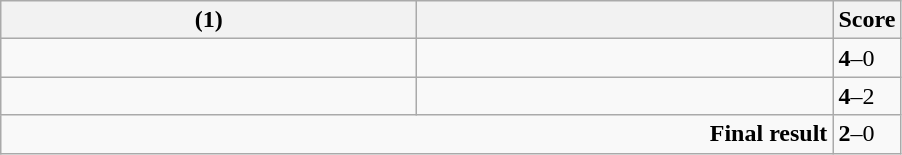<table class="wikitable">
<tr>
<th width=270> (1)</th>
<th width=270></th>
<th>Score</th>
</tr>
<tr>
<td></td>
<td></td>
<td><strong>4</strong>–0</td>
</tr>
<tr>
<td></td>
<td></td>
<td><strong>4</strong>–2</td>
</tr>
<tr>
<td colspan="2" align="right"><strong>Final result</strong></td>
<td><strong>2</strong>–0</td>
</tr>
</table>
